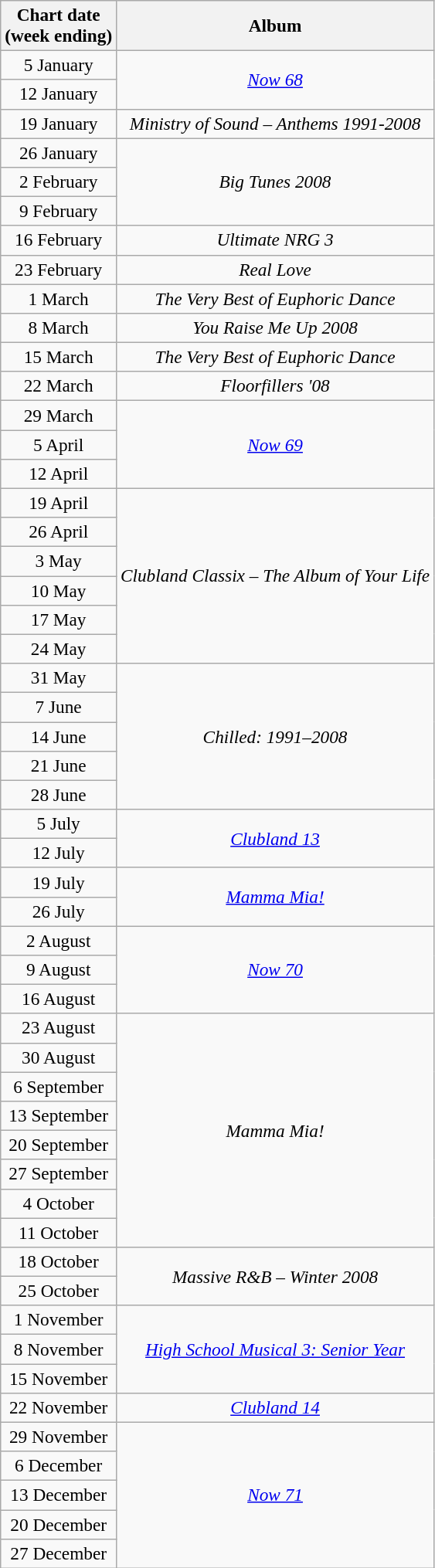<table class="wikitable sortable" style="font-size:97%; text-align:center;">
<tr>
<th>Chart date<br>(week ending)</th>
<th>Album</th>
</tr>
<tr>
<td>5 January</td>
<td rowspan="2"><em><a href='#'>Now 68</a></em></td>
</tr>
<tr>
<td>12 January</td>
</tr>
<tr>
<td>19 January</td>
<td><em>Ministry of Sound – Anthems 1991-2008</em></td>
</tr>
<tr>
<td>26 January</td>
<td rowspan="3"><em>Big Tunes 2008</em></td>
</tr>
<tr>
<td>2 February</td>
</tr>
<tr>
<td>9 February</td>
</tr>
<tr>
<td>16 February</td>
<td><em>Ultimate NRG 3</em></td>
</tr>
<tr>
<td>23 February</td>
<td><em>Real Love</em></td>
</tr>
<tr>
<td>1 March</td>
<td><em>The Very Best of Euphoric Dance</em></td>
</tr>
<tr>
<td>8 March</td>
<td><em>You Raise Me Up 2008</em></td>
</tr>
<tr>
<td>15 March</td>
<td><em>The Very Best of Euphoric Dance</em></td>
</tr>
<tr>
<td>22 March</td>
<td><em>Floorfillers '08</em></td>
</tr>
<tr>
<td>29 March</td>
<td rowspan="3"><em><a href='#'>Now 69</a></em></td>
</tr>
<tr>
<td>5 April</td>
</tr>
<tr>
<td>12 April</td>
</tr>
<tr>
<td>19 April</td>
<td rowspan="6"><em>Clubland Classix – The Album of Your Life</em></td>
</tr>
<tr>
<td>26 April</td>
</tr>
<tr>
<td>3 May</td>
</tr>
<tr>
<td>10 May</td>
</tr>
<tr>
<td>17 May</td>
</tr>
<tr>
<td>24 May</td>
</tr>
<tr>
<td>31 May</td>
<td rowspan="5"><em>Chilled: 1991–2008</em></td>
</tr>
<tr>
<td>7 June</td>
</tr>
<tr>
<td>14 June</td>
</tr>
<tr>
<td>21 June</td>
</tr>
<tr>
<td>28 June</td>
</tr>
<tr>
<td>5 July</td>
<td rowspan="2"><em><a href='#'>Clubland 13</a></em></td>
</tr>
<tr>
<td>12 July</td>
</tr>
<tr>
<td>19 July</td>
<td rowspan="2"><em><a href='#'>Mamma Mia!</a></em></td>
</tr>
<tr>
<td>26 July</td>
</tr>
<tr>
<td>2 August</td>
<td rowspan="3"><em><a href='#'>Now 70</a></em></td>
</tr>
<tr>
<td>9 August</td>
</tr>
<tr>
<td>16 August</td>
</tr>
<tr>
<td>23 August</td>
<td rowspan="8"><em>Mamma Mia!</em></td>
</tr>
<tr>
<td>30 August</td>
</tr>
<tr>
<td>6 September</td>
</tr>
<tr>
<td>13 September</td>
</tr>
<tr>
<td>20 September</td>
</tr>
<tr>
<td>27 September</td>
</tr>
<tr>
<td>4 October</td>
</tr>
<tr>
<td>11 October</td>
</tr>
<tr>
<td>18 October</td>
<td rowspan="2"><em>Massive R&B – Winter 2008</em></td>
</tr>
<tr>
<td>25 October</td>
</tr>
<tr>
<td>1 November</td>
<td rowspan="3"><em><a href='#'>High School Musical 3: Senior Year</a></em></td>
</tr>
<tr>
<td>8 November</td>
</tr>
<tr>
<td>15 November</td>
</tr>
<tr>
<td>22 November</td>
<td><em><a href='#'>Clubland 14</a></em></td>
</tr>
<tr>
<td>29 November</td>
<td rowspan="5"><em><a href='#'>Now 71</a></em></td>
</tr>
<tr>
<td>6 December</td>
</tr>
<tr>
<td>13 December</td>
</tr>
<tr>
<td>20 December</td>
</tr>
<tr>
<td>27 December</td>
</tr>
</table>
